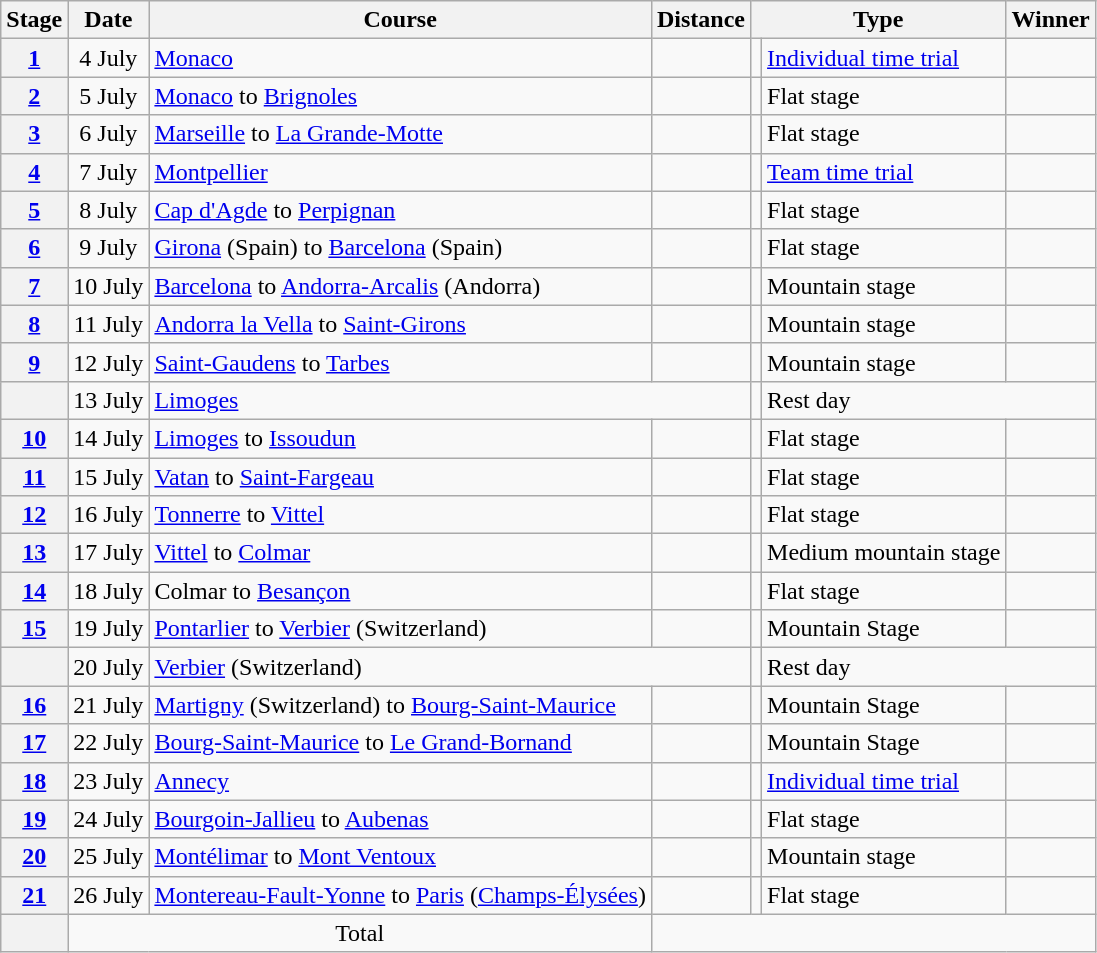<table class="wikitable">
<tr>
<th scope="col">Stage</th>
<th scope="col">Date</th>
<th scope="col">Course</th>
<th scope="col">Distance</th>
<th scope="col" colspan="2">Type</th>
<th scope="col">Winner</th>
</tr>
<tr>
<th scope="row"><a href='#'>1</a></th>
<td style="text-align:center;">4 July</td>
<td><a href='#'>Monaco</a></td>
<td style="text-align:center;"></td>
<td></td>
<td><a href='#'>Individual time trial</a></td>
<td></td>
</tr>
<tr>
<th scope="row"><a href='#'>2</a></th>
<td style="text-align:center;">5 July</td>
<td><a href='#'>Monaco</a> to <a href='#'>Brignoles</a></td>
<td text-align="center"></td>
<td></td>
<td>Flat stage</td>
<td></td>
</tr>
<tr>
<th scope="row"><a href='#'>3</a></th>
<td style="text-align:center;">6 July</td>
<td><a href='#'>Marseille</a> to <a href='#'>La Grande-Motte</a></td>
<td text-align="center"></td>
<td></td>
<td>Flat stage</td>
<td></td>
</tr>
<tr>
<th scope="row"><a href='#'>4</a></th>
<td style="text-align:center;">7 July</td>
<td><a href='#'>Montpellier</a></td>
<td style="text-align:center;"></td>
<td style="text-align:center;"></td>
<td><a href='#'>Team time trial</a></td>
<td></td>
</tr>
<tr>
<th scope="row"><a href='#'>5</a></th>
<td style="text-align:center;">8 July</td>
<td><a href='#'>Cap d'Agde</a> to <a href='#'>Perpignan</a></td>
<td text-align="center"></td>
<td></td>
<td>Flat stage</td>
<td></td>
</tr>
<tr>
<th scope="row"><a href='#'>6</a></th>
<td style="text-align:center;">9 July</td>
<td><a href='#'>Girona</a> (Spain) to <a href='#'>Barcelona</a> (Spain)</td>
<td text-align="center"></td>
<td></td>
<td>Flat stage</td>
<td></td>
</tr>
<tr>
<th scope="row"><a href='#'>7</a></th>
<td style="text-align:center;">10 July</td>
<td><a href='#'>Barcelona</a> to <a href='#'>Andorra-Arcalis</a> (Andorra)</td>
<td text-align="center"></td>
<td></td>
<td>Mountain stage</td>
<td></td>
</tr>
<tr>
<th scope="row"><a href='#'>8</a></th>
<td style="text-align:center;">11 July</td>
<td><a href='#'>Andorra la Vella</a> to <a href='#'>Saint-Girons</a></td>
<td text-align="center"></td>
<td></td>
<td>Mountain stage</td>
<td></td>
</tr>
<tr>
<th scope="row"><a href='#'>9</a></th>
<td style="text-align:center;">12 July</td>
<td><a href='#'>Saint-Gaudens</a> to <a href='#'>Tarbes</a></td>
<td text-align="center"></td>
<td></td>
<td>Mountain stage</td>
<td></td>
</tr>
<tr>
<th scope="row"></th>
<td style="text-align:center;">13 July</td>
<td colspan="2"><a href='#'>Limoges</a></td>
<td></td>
<td colspan="2">Rest day</td>
</tr>
<tr>
<th scope="row"><a href='#'>10</a></th>
<td style="text-align:center;">14 July</td>
<td><a href='#'>Limoges</a> to <a href='#'>Issoudun</a></td>
<td text-align="center"></td>
<td></td>
<td>Flat stage</td>
<td></td>
</tr>
<tr>
<th scope="row"><a href='#'>11</a></th>
<td style="text-align:center;">15 July</td>
<td><a href='#'>Vatan</a> to <a href='#'>Saint-Fargeau</a></td>
<td text-align="center"></td>
<td></td>
<td>Flat stage</td>
<td></td>
</tr>
<tr>
<th scope="row"><a href='#'>12</a></th>
<td style="text-align:center;">16 July</td>
<td><a href='#'>Tonnerre</a> to <a href='#'>Vittel</a></td>
<td text-align="center"></td>
<td></td>
<td>Flat stage</td>
<td></td>
</tr>
<tr>
<th scope="row"><a href='#'>13</a></th>
<td style="text-align:center;">17 July</td>
<td><a href='#'>Vittel</a> to <a href='#'>Colmar</a></td>
<td text-align="center"></td>
<td></td>
<td>Medium mountain stage</td>
<td></td>
</tr>
<tr>
<th scope="row"><a href='#'>14</a></th>
<td style="text-align:center;">18 July</td>
<td>Colmar to <a href='#'>Besançon</a></td>
<td text-align="center"></td>
<td></td>
<td>Flat stage</td>
<td></td>
</tr>
<tr>
<th scope="row"><a href='#'>15</a></th>
<td style="text-align:center;">19 July</td>
<td><a href='#'>Pontarlier</a> to <a href='#'>Verbier</a> (Switzerland)</td>
<td text-align="center"></td>
<td></td>
<td>Mountain Stage</td>
<td></td>
</tr>
<tr>
<th scope="row"></th>
<td style="text-align:center;">20 July</td>
<td colspan="2"><a href='#'>Verbier</a> (Switzerland)</td>
<td></td>
<td colspan="2">Rest day</td>
</tr>
<tr>
<th scope="row"><a href='#'>16</a></th>
<td style="text-align:center;">21 July</td>
<td><a href='#'>Martigny</a> (Switzerland) to <a href='#'>Bourg-Saint-Maurice</a></td>
<td text-align="center"></td>
<td></td>
<td>Mountain Stage</td>
<td></td>
</tr>
<tr>
<th scope="row"><a href='#'>17</a></th>
<td style="text-align:center;">22 July</td>
<td><a href='#'>Bourg-Saint-Maurice</a> to <a href='#'>Le Grand-Bornand</a></td>
<td text-align="center"></td>
<td></td>
<td>Mountain Stage</td>
<td></td>
</tr>
<tr>
<th scope="row"><a href='#'>18</a></th>
<td style="text-align:center;">23 July</td>
<td><a href='#'>Annecy</a></td>
<td text-align="center"></td>
<td style="text-align:center;"></td>
<td><a href='#'>Individual time trial</a></td>
<td></td>
</tr>
<tr>
<th scope="row"><a href='#'>19</a></th>
<td style="text-align:center;">24 July</td>
<td><a href='#'>Bourgoin-Jallieu</a> to <a href='#'>Aubenas</a></td>
<td text-align="center"></td>
<td></td>
<td>Flat stage</td>
<td></td>
</tr>
<tr>
<th scope="row"><a href='#'>20</a></th>
<td style="text-align:center;">25 July</td>
<td><a href='#'>Montélimar</a> to <a href='#'>Mont Ventoux</a></td>
<td text-align="center"></td>
<td></td>
<td>Mountain stage</td>
<td></td>
</tr>
<tr>
<th scope="row"><a href='#'>21</a></th>
<td style="text-align:center;">26 July</td>
<td><a href='#'>Montereau-Fault-Yonne</a> to <a href='#'>Paris</a> (<a href='#'>Champs-Élysées</a>)</td>
<td text-align="center"></td>
<td></td>
<td>Flat stage</td>
<td></td>
</tr>
<tr>
<th scope="row"></th>
<td colspan="2" style="text-align:center">Total</td>
<td colspan="4" style="text-align:center"></td>
</tr>
</table>
